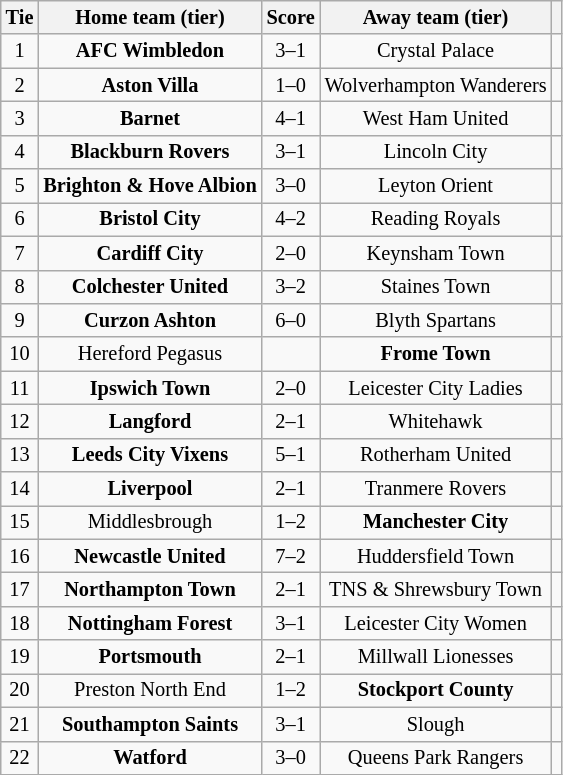<table class="wikitable" style="text-align:center; font-size:85%">
<tr>
<th>Tie</th>
<th>Home team (tier)</th>
<th>Score</th>
<th>Away team (tier)</th>
<th></th>
</tr>
<tr>
<td align="center">1</td>
<td><strong>AFC Wimbledon</strong></td>
<td align="center">3–1</td>
<td>Crystal Palace</td>
<td></td>
</tr>
<tr>
<td align="center">2</td>
<td><strong>Aston Villa</strong></td>
<td align="center">1–0</td>
<td>Wolverhampton Wanderers</td>
<td></td>
</tr>
<tr>
<td align="center">3</td>
<td><strong>Barnet</strong></td>
<td align="center">4–1</td>
<td>West Ham United</td>
<td></td>
</tr>
<tr>
<td align="center">4</td>
<td><strong>Blackburn Rovers</strong></td>
<td align="center">3–1</td>
<td>Lincoln City</td>
<td></td>
</tr>
<tr>
<td align="center">5</td>
<td><strong>Brighton & Hove Albion</strong></td>
<td align="center">3–0</td>
<td>Leyton Orient</td>
<td></td>
</tr>
<tr>
<td align="center">6</td>
<td><strong>Bristol City</strong></td>
<td align="center">4–2</td>
<td>Reading Royals</td>
<td></td>
</tr>
<tr>
<td align="center">7</td>
<td><strong>Cardiff City</strong></td>
<td align="center">2–0</td>
<td>Keynsham Town</td>
<td></td>
</tr>
<tr>
<td align="center">8</td>
<td><strong>Colchester United</strong></td>
<td align="center">3–2 </td>
<td>Staines Town</td>
<td></td>
</tr>
<tr>
<td align="center">9</td>
<td><strong>Curzon Ashton</strong></td>
<td align="center">6–0</td>
<td>Blyth Spartans</td>
<td></td>
</tr>
<tr>
<td align="center">10</td>
<td>Hereford Pegasus</td>
<td align="center"></td>
<td><strong>Frome Town</strong></td>
<td></td>
</tr>
<tr>
<td align="center">11</td>
<td><strong>Ipswich Town</strong></td>
<td align="center">2–0</td>
<td>Leicester City Ladies</td>
<td></td>
</tr>
<tr>
<td align="center">12</td>
<td><strong>Langford</strong></td>
<td align="center">2–1</td>
<td>Whitehawk</td>
<td></td>
</tr>
<tr>
<td align="center">13</td>
<td><strong>Leeds City Vixens</strong></td>
<td align="center">5–1</td>
<td>Rotherham United</td>
<td></td>
</tr>
<tr>
<td align="center">14</td>
<td><strong>Liverpool</strong></td>
<td align="center">2–1</td>
<td>Tranmere Rovers</td>
<td></td>
</tr>
<tr>
<td align="center">15</td>
<td>Middlesbrough</td>
<td align="center">1–2</td>
<td><strong>Manchester City</strong></td>
<td></td>
</tr>
<tr>
<td align="center">16</td>
<td><strong>Newcastle United</strong></td>
<td align="center">7–2</td>
<td>Huddersfield Town</td>
<td></td>
</tr>
<tr>
<td align="center">17</td>
<td><strong>Northampton Town</strong></td>
<td align="center">2–1</td>
<td>TNS & Shrewsbury Town</td>
<td></td>
</tr>
<tr>
<td align="center">18</td>
<td><strong>Nottingham Forest</strong></td>
<td align="center">3–1</td>
<td>Leicester City Women</td>
<td></td>
</tr>
<tr>
<td align="center">19</td>
<td><strong>Portsmouth</strong></td>
<td align="center">2–1</td>
<td>Millwall Lionesses</td>
<td></td>
</tr>
<tr>
<td align="center">20</td>
<td>Preston North End</td>
<td align="center">1–2 </td>
<td><strong>Stockport County</strong></td>
<td></td>
</tr>
<tr>
<td align="center">21</td>
<td><strong>Southampton Saints</strong></td>
<td align="center">3–1</td>
<td>Slough</td>
<td></td>
</tr>
<tr>
<td align="center">22</td>
<td><strong>Watford</strong></td>
<td align="center">3–0</td>
<td>Queens Park Rangers</td>
<td></td>
</tr>
</table>
